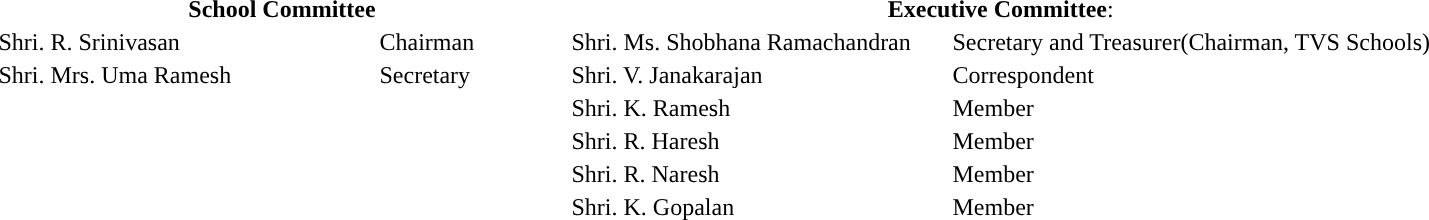<table>
<tr>
<td colspan = "3" style="text-align: center;"><strong>School Committee</strong></td>
<td colspan = "2" style="text-align: center;"><strong>Executive Committee</strong>:</td>
</tr>
<tr>
<td style="width: 250px;">Shri. R. Srinivasan</td>
<td style="width: 100px;">Chairman</td>
<td style="width: 20px;"></td>
<td style="width: 250px;">Shri. Ms. Shobhana Ramachandran</td>
<td>Secretary and Treasurer(Chairman, TVS Schools)</td>
</tr>
<tr>
<td>Shri. Mrs. Uma Ramesh</td>
<td>Secretary</td>
<td></td>
<td>Shri. V. Janakarajan</td>
<td>Correspondent</td>
</tr>
<tr>
<td></td>
<td></td>
<td></td>
<td>Shri. K. Ramesh</td>
<td>Member</td>
</tr>
<tr>
<td></td>
<td></td>
<td></td>
<td>Shri. R. Haresh</td>
<td>Member</td>
</tr>
<tr>
<td></td>
<td></td>
<td></td>
<td>Shri. R. Naresh</td>
<td>Member</td>
</tr>
<tr>
<td></td>
<td></td>
<td></td>
<td>Shri. K. Gopalan</td>
<td>Member</td>
</tr>
</table>
